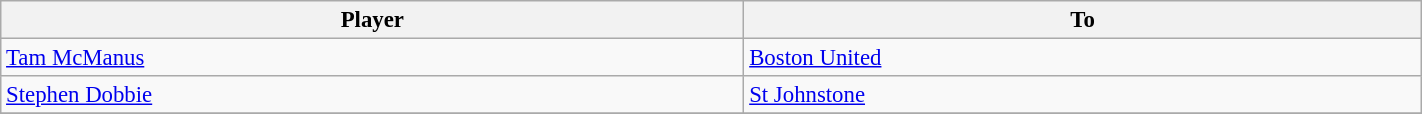<table class="wikitable" style="text-align:center; font-size:95%;width:75%; text-align:left">
<tr>
<th><strong>Player</strong></th>
<th><strong>To</strong></th>
</tr>
<tr --->
<td> <a href='#'>Tam McManus</a></td>
<td><a href='#'>Boston United</a></td>
</tr>
<tr>
<td> <a href='#'>Stephen Dobbie</a></td>
<td><a href='#'>St Johnstone</a></td>
</tr>
<tr>
</tr>
</table>
